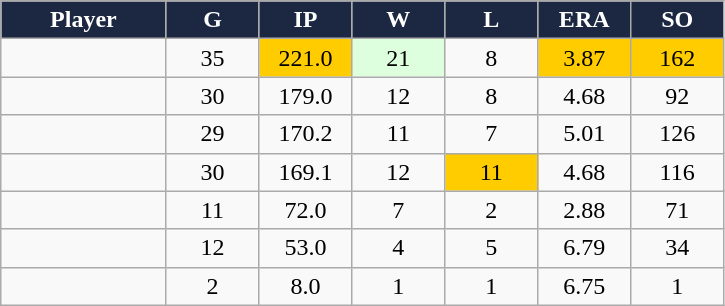<table class="wikitable sortable">
<tr>
<th style="background:#1c2841; color:white; width:16%;">Player</th>
<th style="background:#1c2841; color:white; width:9%;">G</th>
<th style="background:#1c2841; color:white; width:9%;">IP</th>
<th style="background:#1c2841; color:white; width:9%;">W</th>
<th style="background:#1c2841; color:white; width:9%;">L</th>
<th style="background:#1c2841; color:white; width:9%;">ERA</th>
<th style="background:#1c2841; color:white; width:9%;">SO</th>
</tr>
<tr style="text-align:center;">
<td></td>
<td>35</td>
<td style="background:#fc0;">221.0</td>
<td style="background:#DDFFDD;">21</td>
<td>8</td>
<td style="background:#fc0;">3.87</td>
<td style="background:#fc0;">162</td>
</tr>
<tr style="text-align:center;">
<td></td>
<td>30</td>
<td>179.0</td>
<td>12</td>
<td>8</td>
<td>4.68</td>
<td>92</td>
</tr>
<tr align=center>
<td></td>
<td>29</td>
<td>170.2</td>
<td>11</td>
<td>7</td>
<td>5.01</td>
<td>126</td>
</tr>
<tr align=center>
<td></td>
<td>30</td>
<td>169.1</td>
<td>12</td>
<td style="background:#fc0;">11</td>
<td>4.68</td>
<td>116</td>
</tr>
<tr style="text-align:center;">
<td></td>
<td>11</td>
<td>72.0</td>
<td>7</td>
<td>2</td>
<td>2.88</td>
<td>71</td>
</tr>
<tr style="text-align:center;">
<td></td>
<td>12</td>
<td>53.0</td>
<td>4</td>
<td>5</td>
<td>6.79</td>
<td>34</td>
</tr>
<tr style="text-align:center;">
<td></td>
<td>2</td>
<td>8.0</td>
<td>1</td>
<td>1</td>
<td>6.75</td>
<td>1</td>
</tr>
</table>
